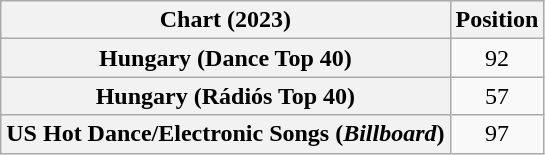<table class="wikitable sortable plainrowheaders" style="text-align:center">
<tr>
<th scope="col">Chart (2023)</th>
<th scope="col">Position</th>
</tr>
<tr>
<th scope="row">Hungary (Dance Top 40)</th>
<td>92</td>
</tr>
<tr>
<th scope="row">Hungary (Rádiós Top 40)</th>
<td>57</td>
</tr>
<tr>
<th scope="row">US Hot Dance/Electronic Songs (<em>Billboard</em>)</th>
<td>97</td>
</tr>
</table>
